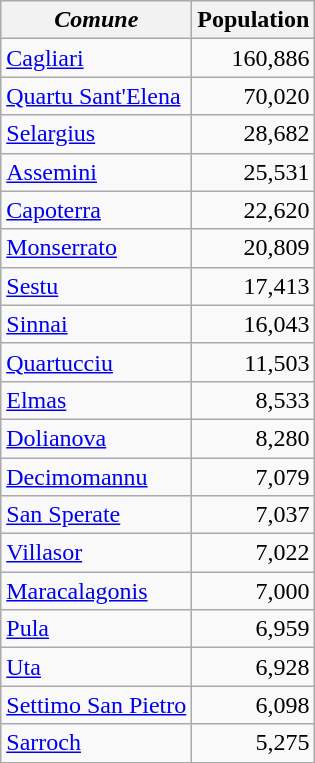<table class="wikitable">
<tr>
<th><em>Comune</em></th>
<th>Population</th>
</tr>
<tr>
<td><a href='#'>Cagliari</a></td>
<td align="right">160,886</td>
</tr>
<tr>
<td><a href='#'>Quartu Sant'Elena</a></td>
<td align="right">70,020</td>
</tr>
<tr>
<td><a href='#'>Selargius</a></td>
<td align="right">28,682</td>
</tr>
<tr>
<td><a href='#'>Assemini</a></td>
<td align="right">25,531</td>
</tr>
<tr>
<td><a href='#'>Capoterra</a></td>
<td align="right">22,620</td>
</tr>
<tr>
<td><a href='#'>Monserrato</a></td>
<td align="right">20,809</td>
</tr>
<tr>
<td><a href='#'>Sestu</a></td>
<td align="right">17,413</td>
</tr>
<tr>
<td><a href='#'>Sinnai</a></td>
<td align="right">16,043</td>
</tr>
<tr>
<td><a href='#'>Quartucciu</a></td>
<td align="right">11,503</td>
</tr>
<tr>
<td><a href='#'>Elmas</a></td>
<td align="right">8,533</td>
</tr>
<tr>
<td><a href='#'>Dolianova</a></td>
<td align="right">8,280</td>
</tr>
<tr>
<td><a href='#'>Decimomannu</a></td>
<td align="right">7,079</td>
</tr>
<tr>
<td><a href='#'>San Sperate</a></td>
<td align="right">7,037</td>
</tr>
<tr>
<td><a href='#'>Villasor</a></td>
<td align="right">7,022</td>
</tr>
<tr>
<td><a href='#'>Maracalagonis</a></td>
<td align="right">7,000</td>
</tr>
<tr>
<td><a href='#'>Pula</a></td>
<td align="right">6,959</td>
</tr>
<tr>
<td><a href='#'>Uta</a></td>
<td align="right">6,928</td>
</tr>
<tr>
<td><a href='#'>Settimo San Pietro</a></td>
<td align="right">6,098</td>
</tr>
<tr>
<td><a href='#'>Sarroch</a></td>
<td align="right">5,275</td>
</tr>
<tr>
</tr>
</table>
